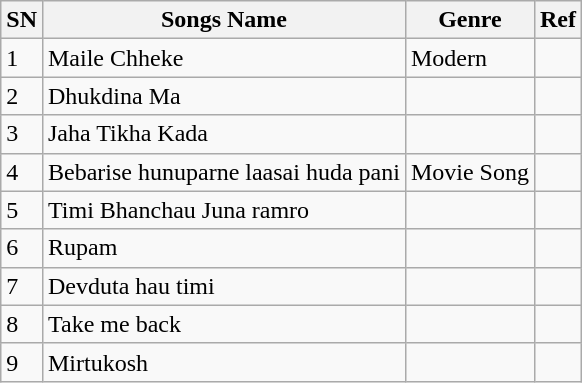<table class="wikitable sortable">
<tr>
<th>SN</th>
<th>Songs Name</th>
<th>Genre</th>
<th>Ref</th>
</tr>
<tr>
<td>1</td>
<td>Maile Chheke</td>
<td>Modern</td>
<td></td>
</tr>
<tr>
<td>2</td>
<td>Dhukdina Ma</td>
<td></td>
<td></td>
</tr>
<tr>
<td>3</td>
<td>Jaha Tikha Kada</td>
<td></td>
<td></td>
</tr>
<tr>
<td>4</td>
<td>Bebarise hunuparne laasai huda pani</td>
<td>Movie Song</td>
<td></td>
</tr>
<tr>
<td>5</td>
<td>Timi Bhanchau Juna ramro</td>
<td></td>
<td></td>
</tr>
<tr>
<td>6</td>
<td>Rupam</td>
<td></td>
<td></td>
</tr>
<tr>
<td>7</td>
<td>Devduta hau timi</td>
<td></td>
<td></td>
</tr>
<tr>
<td>8</td>
<td>Take me back</td>
<td></td>
<td></td>
</tr>
<tr>
<td>9</td>
<td>Mirtukosh</td>
<td></td>
<td></td>
</tr>
</table>
